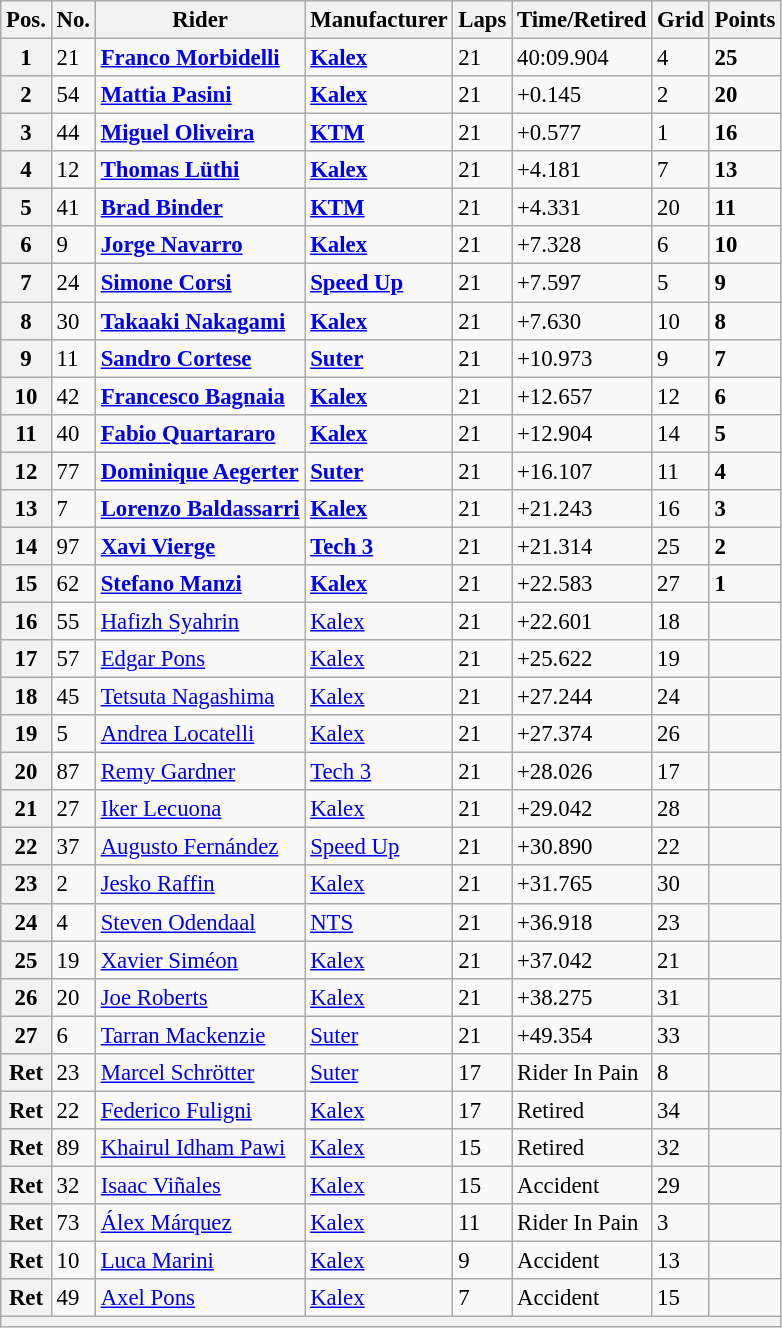<table class="wikitable" style="font-size: 95%;">
<tr>
<th>Pos.</th>
<th>No.</th>
<th>Rider</th>
<th>Manufacturer</th>
<th>Laps</th>
<th>Time/Retired</th>
<th>Grid</th>
<th>Points</th>
</tr>
<tr>
<th>1</th>
<td>21</td>
<td> <strong><a href='#'>Franco Morbidelli</a></strong></td>
<td><strong><a href='#'>Kalex</a></strong></td>
<td>21</td>
<td>40:09.904</td>
<td>4</td>
<td><strong>25</strong></td>
</tr>
<tr>
<th>2</th>
<td>54</td>
<td> <strong><a href='#'>Mattia Pasini</a></strong></td>
<td><strong><a href='#'>Kalex</a></strong></td>
<td>21</td>
<td>+0.145</td>
<td>2</td>
<td><strong>20</strong></td>
</tr>
<tr>
<th>3</th>
<td>44</td>
<td> <strong><a href='#'>Miguel Oliveira</a></strong></td>
<td><strong><a href='#'>KTM</a></strong></td>
<td>21</td>
<td>+0.577</td>
<td>1</td>
<td><strong>16</strong></td>
</tr>
<tr>
<th>4</th>
<td>12</td>
<td> <strong><a href='#'>Thomas Lüthi</a></strong></td>
<td><strong><a href='#'>Kalex</a></strong></td>
<td>21</td>
<td>+4.181</td>
<td>7</td>
<td><strong>13</strong></td>
</tr>
<tr>
<th>5</th>
<td>41</td>
<td> <strong><a href='#'>Brad Binder</a></strong></td>
<td><strong><a href='#'>KTM</a></strong></td>
<td>21</td>
<td>+4.331</td>
<td>20</td>
<td><strong>11</strong></td>
</tr>
<tr>
<th>6</th>
<td>9</td>
<td> <strong><a href='#'>Jorge Navarro</a></strong></td>
<td><strong><a href='#'>Kalex</a></strong></td>
<td>21</td>
<td>+7.328</td>
<td>6</td>
<td><strong>10</strong></td>
</tr>
<tr>
<th>7</th>
<td>24</td>
<td> <strong><a href='#'>Simone Corsi</a></strong></td>
<td><strong><a href='#'>Speed Up</a></strong></td>
<td>21</td>
<td>+7.597</td>
<td>5</td>
<td><strong>9</strong></td>
</tr>
<tr>
<th>8</th>
<td>30</td>
<td> <strong><a href='#'>Takaaki Nakagami</a></strong></td>
<td><strong><a href='#'>Kalex</a></strong></td>
<td>21</td>
<td>+7.630</td>
<td>10</td>
<td><strong>8</strong></td>
</tr>
<tr>
<th>9</th>
<td>11</td>
<td> <strong><a href='#'>Sandro Cortese</a></strong></td>
<td><strong><a href='#'>Suter</a></strong></td>
<td>21</td>
<td>+10.973</td>
<td>9</td>
<td><strong>7</strong></td>
</tr>
<tr>
<th>10</th>
<td>42</td>
<td> <strong><a href='#'>Francesco Bagnaia</a></strong></td>
<td><strong><a href='#'>Kalex</a></strong></td>
<td>21</td>
<td>+12.657</td>
<td>12</td>
<td><strong>6</strong></td>
</tr>
<tr>
<th>11</th>
<td>40</td>
<td> <strong><a href='#'>Fabio Quartararo</a></strong></td>
<td><strong><a href='#'>Kalex</a></strong></td>
<td>21</td>
<td>+12.904</td>
<td>14</td>
<td><strong>5</strong></td>
</tr>
<tr>
<th>12</th>
<td>77</td>
<td> <strong><a href='#'>Dominique Aegerter</a></strong></td>
<td><strong><a href='#'>Suter</a></strong></td>
<td>21</td>
<td>+16.107</td>
<td>11</td>
<td><strong>4</strong></td>
</tr>
<tr>
<th>13</th>
<td>7</td>
<td> <strong><a href='#'>Lorenzo Baldassarri</a></strong></td>
<td><strong><a href='#'>Kalex</a></strong></td>
<td>21</td>
<td>+21.243</td>
<td>16</td>
<td><strong>3</strong></td>
</tr>
<tr>
<th>14</th>
<td>97</td>
<td> <strong><a href='#'>Xavi Vierge</a></strong></td>
<td><strong><a href='#'>Tech 3</a></strong></td>
<td>21</td>
<td>+21.314</td>
<td>25</td>
<td><strong>2</strong></td>
</tr>
<tr>
<th>15</th>
<td>62</td>
<td> <strong><a href='#'>Stefano Manzi</a></strong></td>
<td><strong><a href='#'>Kalex</a></strong></td>
<td>21</td>
<td>+22.583</td>
<td>27</td>
<td><strong>1</strong></td>
</tr>
<tr>
<th>16</th>
<td>55</td>
<td> <a href='#'>Hafizh Syahrin</a></td>
<td><a href='#'>Kalex</a></td>
<td>21</td>
<td>+22.601</td>
<td>18</td>
<td></td>
</tr>
<tr>
<th>17</th>
<td>57</td>
<td> <a href='#'>Edgar Pons</a></td>
<td><a href='#'>Kalex</a></td>
<td>21</td>
<td>+25.622</td>
<td>19</td>
<td></td>
</tr>
<tr>
<th>18</th>
<td>45</td>
<td> <a href='#'>Tetsuta Nagashima</a></td>
<td><a href='#'>Kalex</a></td>
<td>21</td>
<td>+27.244</td>
<td>24</td>
<td></td>
</tr>
<tr>
<th>19</th>
<td>5</td>
<td> <a href='#'>Andrea Locatelli</a></td>
<td><a href='#'>Kalex</a></td>
<td>21</td>
<td>+27.374</td>
<td>26</td>
<td></td>
</tr>
<tr>
<th>20</th>
<td>87</td>
<td> <a href='#'>Remy Gardner</a></td>
<td><a href='#'>Tech 3</a></td>
<td>21</td>
<td>+28.026</td>
<td>17</td>
<td></td>
</tr>
<tr>
<th>21</th>
<td>27</td>
<td> <a href='#'>Iker Lecuona</a></td>
<td><a href='#'>Kalex</a></td>
<td>21</td>
<td>+29.042</td>
<td>28</td>
<td></td>
</tr>
<tr>
<th>22</th>
<td>37</td>
<td> <a href='#'>Augusto Fernández</a></td>
<td><a href='#'>Speed Up</a></td>
<td>21</td>
<td>+30.890</td>
<td>22</td>
<td></td>
</tr>
<tr>
<th>23</th>
<td>2</td>
<td> <a href='#'>Jesko Raffin</a></td>
<td><a href='#'>Kalex</a></td>
<td>21</td>
<td>+31.765</td>
<td>30</td>
<td></td>
</tr>
<tr>
<th>24</th>
<td>4</td>
<td> <a href='#'>Steven Odendaal</a></td>
<td><a href='#'>NTS</a></td>
<td>21</td>
<td>+36.918</td>
<td>23</td>
<td></td>
</tr>
<tr>
<th>25</th>
<td>19</td>
<td> <a href='#'>Xavier Siméon</a></td>
<td><a href='#'>Kalex</a></td>
<td>21</td>
<td>+37.042</td>
<td>21</td>
<td></td>
</tr>
<tr>
<th>26</th>
<td>20</td>
<td> <a href='#'>Joe Roberts</a></td>
<td><a href='#'>Kalex</a></td>
<td>21</td>
<td>+38.275</td>
<td>31</td>
<td></td>
</tr>
<tr>
<th>27</th>
<td>6</td>
<td> <a href='#'>Tarran Mackenzie</a></td>
<td><a href='#'>Suter</a></td>
<td>21</td>
<td>+49.354</td>
<td>33</td>
<td></td>
</tr>
<tr>
<th>Ret</th>
<td>23</td>
<td> <a href='#'>Marcel Schrötter</a></td>
<td><a href='#'>Suter</a></td>
<td>17</td>
<td>Rider In Pain</td>
<td>8</td>
<td></td>
</tr>
<tr>
<th>Ret</th>
<td>22</td>
<td> <a href='#'>Federico Fuligni</a></td>
<td><a href='#'>Kalex</a></td>
<td>17</td>
<td>Retired</td>
<td>34</td>
<td></td>
</tr>
<tr>
<th>Ret</th>
<td>89</td>
<td> <a href='#'>Khairul Idham Pawi</a></td>
<td><a href='#'>Kalex</a></td>
<td>15</td>
<td>Retired</td>
<td>32</td>
<td></td>
</tr>
<tr>
<th>Ret</th>
<td>32</td>
<td> <a href='#'>Isaac Viñales</a></td>
<td><a href='#'>Kalex</a></td>
<td>15</td>
<td>Accident</td>
<td>29</td>
<td></td>
</tr>
<tr>
<th>Ret</th>
<td>73</td>
<td> <a href='#'>Álex Márquez</a></td>
<td><a href='#'>Kalex</a></td>
<td>11</td>
<td>Rider In Pain</td>
<td>3</td>
<td></td>
</tr>
<tr>
<th>Ret</th>
<td>10</td>
<td> <a href='#'>Luca Marini</a></td>
<td><a href='#'>Kalex</a></td>
<td>9</td>
<td>Accident</td>
<td>13</td>
<td></td>
</tr>
<tr>
<th>Ret</th>
<td>49</td>
<td> <a href='#'>Axel Pons</a></td>
<td><a href='#'>Kalex</a></td>
<td>7</td>
<td>Accident</td>
<td>15</td>
<td></td>
</tr>
<tr>
<th colspan=8></th>
</tr>
</table>
